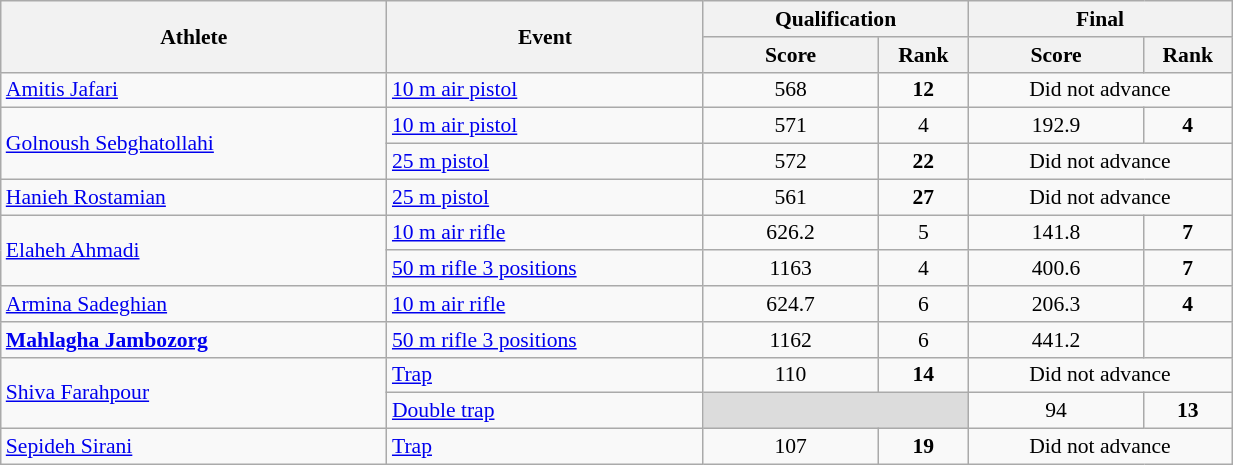<table class="wikitable" width="65%" style="text-align:center; font-size:90%">
<tr>
<th rowspan="2" width="22%">Athlete</th>
<th rowspan="2" width="18%">Event</th>
<th colspan="2">Qualification</th>
<th colspan="2">Final</th>
</tr>
<tr>
<th width="10%">Score</th>
<th width="5%">Rank</th>
<th width="10%">Score</th>
<th width="5%">Rank</th>
</tr>
<tr>
<td align=left><a href='#'>Amitis Jafari</a></td>
<td align=left><a href='#'>10 m air pistol</a></td>
<td>568</td>
<td><strong>12</strong></td>
<td colspan=2>Did not advance</td>
</tr>
<tr>
<td rowspan=2 align=left><a href='#'>Golnoush Sebghatollahi</a></td>
<td align=left><a href='#'>10 m air pistol</a></td>
<td>571</td>
<td>4 <strong></strong></td>
<td>192.9</td>
<td><strong>4</strong></td>
</tr>
<tr>
<td align=left><a href='#'>25 m pistol</a></td>
<td>572</td>
<td><strong>22</strong></td>
<td colspan=2>Did not advance</td>
</tr>
<tr>
<td align=left><a href='#'>Hanieh Rostamian</a></td>
<td align=left><a href='#'>25 m pistol</a></td>
<td>561</td>
<td><strong>27</strong></td>
<td colspan=2>Did not advance</td>
</tr>
<tr>
<td rowspan=2 align=left><a href='#'>Elaheh Ahmadi</a></td>
<td align=left><a href='#'>10 m air rifle</a></td>
<td>626.2</td>
<td>5 <strong></strong></td>
<td>141.8</td>
<td><strong>7</strong></td>
</tr>
<tr>
<td align=left><a href='#'>50 m rifle 3 positions</a></td>
<td>1163</td>
<td>4 <strong></strong></td>
<td>400.6</td>
<td><strong>7</strong></td>
</tr>
<tr>
<td align=left><a href='#'>Armina Sadeghian</a></td>
<td align=left><a href='#'>10 m air rifle</a></td>
<td>624.7</td>
<td>6 <strong></strong></td>
<td>206.3</td>
<td><strong>4</strong></td>
</tr>
<tr>
<td align=left><strong><a href='#'>Mahlagha Jambozorg</a></strong></td>
<td align=left><a href='#'>50 m rifle 3 positions</a></td>
<td>1162</td>
<td>6 <strong></strong></td>
<td>441.2</td>
<td></td>
</tr>
<tr>
<td align=left rowspan=2><a href='#'>Shiva Farahpour</a></td>
<td align=left><a href='#'>Trap</a></td>
<td>110</td>
<td><strong>14</strong></td>
<td colspan=2>Did not advance</td>
</tr>
<tr>
<td align=left><a href='#'>Double trap</a></td>
<td colspan=2 bgcolor=#DCDCDC></td>
<td>94</td>
<td><strong>13</strong></td>
</tr>
<tr>
<td align=left><a href='#'>Sepideh Sirani</a></td>
<td align=left><a href='#'>Trap</a></td>
<td>107</td>
<td><strong>19</strong></td>
<td colspan=2>Did not advance</td>
</tr>
</table>
